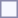<table style="border:1px solid #8888aa; background-color:#f7f8ff; padding:5px; font-size:95%; margin: 0px 12px 12px 0px;">
</table>
